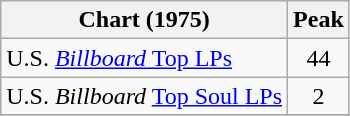<table class="wikitable">
<tr>
<th>Chart (1975)</th>
<th>Peak<br></th>
</tr>
<tr>
<td>U.S. <a href='#'><em>Billboard</em> Top LPs</a></td>
<td align="center">44</td>
</tr>
<tr>
<td>U.S. <em>Billboard</em> <a href='#'>Top Soul LPs</a></td>
<td align="center">2</td>
</tr>
<tr>
</tr>
</table>
